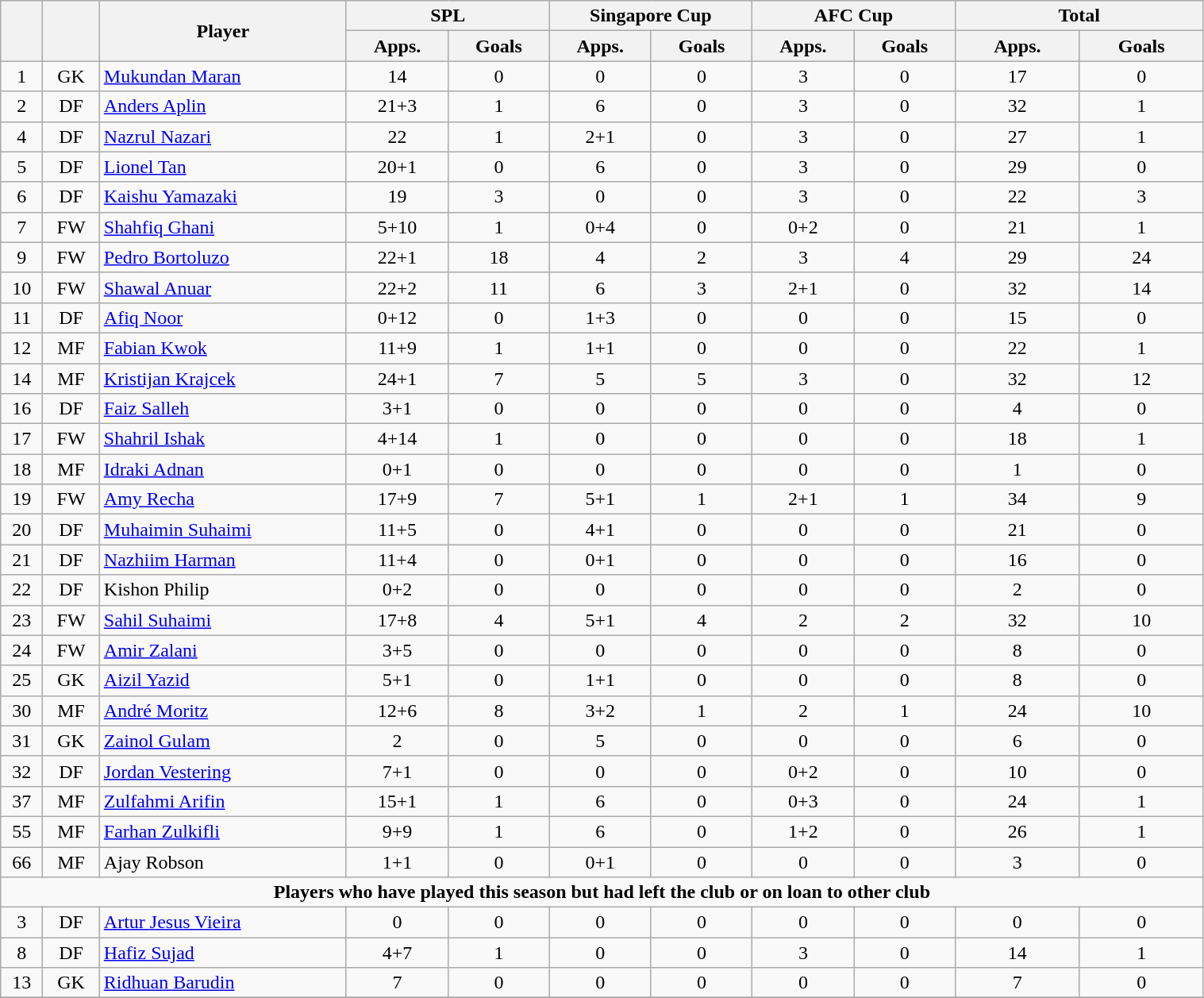<table class="wikitable" style="text-align:center; font-size:100%; width:80%;">
<tr>
<th rowspan=2></th>
<th rowspan=2></th>
<th rowspan=2 width="200">Player</th>
<th colspan=2 width="105">SPL</th>
<th colspan=2 width="105">Singapore Cup</th>
<th colspan=2 width="105">AFC Cup</th>
<th colspan=2 width="130">Total</th>
</tr>
<tr>
<th>Apps.</th>
<th>Goals</th>
<th>Apps.</th>
<th>Goals</th>
<th>Apps.</th>
<th>Goals</th>
<th>Apps.</th>
<th>Goals</th>
</tr>
<tr>
<td>1</td>
<td>GK</td>
<td align="left"> <a href='#'>Mukundan Maran</a></td>
<td>14</td>
<td>0</td>
<td>0</td>
<td>0</td>
<td>3</td>
<td>0</td>
<td>17</td>
<td>0</td>
</tr>
<tr>
<td>2</td>
<td>DF</td>
<td align="left"> <a href='#'>Anders Aplin</a></td>
<td>21+3</td>
<td>1</td>
<td>6</td>
<td>0</td>
<td>3</td>
<td>0</td>
<td>32</td>
<td>1</td>
</tr>
<tr>
<td>4</td>
<td>DF</td>
<td align="left"> <a href='#'>Nazrul Nazari</a></td>
<td>22</td>
<td>1</td>
<td>2+1</td>
<td>0</td>
<td>3</td>
<td>0</td>
<td>27</td>
<td>1</td>
</tr>
<tr>
<td>5</td>
<td>DF</td>
<td align="left"> <a href='#'>Lionel Tan</a></td>
<td>20+1</td>
<td>0</td>
<td>6</td>
<td>0</td>
<td>3</td>
<td>0</td>
<td>29</td>
<td>0</td>
</tr>
<tr>
<td>6</td>
<td>DF</td>
<td align="left"> <a href='#'>Kaishu Yamazaki</a></td>
<td>19</td>
<td>3</td>
<td>0</td>
<td>0</td>
<td>3</td>
<td>0</td>
<td>22</td>
<td>3</td>
</tr>
<tr>
<td>7</td>
<td>FW</td>
<td align="left"> <a href='#'>Shahfiq Ghani</a></td>
<td>5+10</td>
<td>1</td>
<td>0+4</td>
<td>0</td>
<td>0+2</td>
<td>0</td>
<td>21</td>
<td>1</td>
</tr>
<tr>
<td>9</td>
<td>FW</td>
<td align="left"> <a href='#'>Pedro Bortoluzo</a></td>
<td>22+1</td>
<td>18</td>
<td>4</td>
<td>2</td>
<td>3</td>
<td>4</td>
<td>29</td>
<td>24</td>
</tr>
<tr>
<td>10</td>
<td>FW</td>
<td align="left"> <a href='#'>Shawal Anuar</a></td>
<td>22+2</td>
<td>11</td>
<td>6</td>
<td>3</td>
<td>2+1</td>
<td>0</td>
<td>32</td>
<td>14</td>
</tr>
<tr>
<td>11</td>
<td>DF</td>
<td align="left"> <a href='#'>Afiq Noor</a></td>
<td>0+12</td>
<td>0</td>
<td>1+3</td>
<td>0</td>
<td>0</td>
<td>0</td>
<td>15</td>
<td>0</td>
</tr>
<tr>
<td>12</td>
<td>MF</td>
<td align="left"> <a href='#'>Fabian Kwok</a></td>
<td>11+9</td>
<td>1</td>
<td>1+1</td>
<td>0</td>
<td>0</td>
<td>0</td>
<td>22</td>
<td>1</td>
</tr>
<tr>
<td>14</td>
<td>MF</td>
<td align="left"> <a href='#'>Kristijan Krajcek</a></td>
<td>24+1</td>
<td>7</td>
<td>5</td>
<td>5</td>
<td>3</td>
<td>0</td>
<td>32</td>
<td>12</td>
</tr>
<tr>
<td>16</td>
<td>DF</td>
<td align="left"> <a href='#'>Faiz Salleh</a></td>
<td>3+1</td>
<td>0</td>
<td>0</td>
<td>0</td>
<td>0</td>
<td>0</td>
<td>4</td>
<td>0</td>
</tr>
<tr>
<td>17</td>
<td>FW</td>
<td align="left"> <a href='#'>Shahril Ishak</a></td>
<td>4+14</td>
<td>1</td>
<td>0</td>
<td>0</td>
<td>0</td>
<td>0</td>
<td>18</td>
<td>1</td>
</tr>
<tr>
<td>18</td>
<td>MF</td>
<td align="left"> <a href='#'>Idraki Adnan</a></td>
<td>0+1</td>
<td>0</td>
<td>0</td>
<td>0</td>
<td>0</td>
<td>0</td>
<td>1</td>
<td>0</td>
</tr>
<tr>
<td>19</td>
<td>FW</td>
<td align="left"> <a href='#'>Amy Recha</a></td>
<td>17+9</td>
<td>7</td>
<td>5+1</td>
<td>1</td>
<td>2+1</td>
<td>1</td>
<td>34</td>
<td>9</td>
</tr>
<tr>
<td>20</td>
<td>DF</td>
<td align="left"> <a href='#'>Muhaimin Suhaimi</a></td>
<td>11+5</td>
<td>0</td>
<td>4+1</td>
<td>0</td>
<td>0</td>
<td>0</td>
<td>21</td>
<td>0</td>
</tr>
<tr>
<td>21</td>
<td>DF</td>
<td align="left"> <a href='#'>Nazhiim Harman</a></td>
<td>11+4</td>
<td>0</td>
<td>0+1</td>
<td>0</td>
<td>0</td>
<td>0</td>
<td>16</td>
<td>0</td>
</tr>
<tr>
<td>22</td>
<td>DF</td>
<td align="left"> Kishon Philip</td>
<td>0+2</td>
<td>0</td>
<td>0</td>
<td>0</td>
<td>0</td>
<td>0</td>
<td>2</td>
<td>0</td>
</tr>
<tr>
<td>23</td>
<td>FW</td>
<td align="left"> <a href='#'>Sahil Suhaimi</a></td>
<td>17+8</td>
<td>4</td>
<td>5+1</td>
<td>4</td>
<td>2</td>
<td>2</td>
<td>32</td>
<td>10</td>
</tr>
<tr>
<td>24</td>
<td>FW</td>
<td align="left"> <a href='#'>Amir Zalani</a></td>
<td>3+5</td>
<td>0</td>
<td>0</td>
<td>0</td>
<td>0</td>
<td>0</td>
<td>8</td>
<td>0</td>
</tr>
<tr>
<td>25</td>
<td>GK</td>
<td align="left"> <a href='#'>Aizil Yazid</a></td>
<td>5+1</td>
<td>0</td>
<td>1+1</td>
<td>0</td>
<td>0</td>
<td>0</td>
<td>8</td>
<td>0</td>
</tr>
<tr>
<td>30</td>
<td>MF</td>
<td align="left"> <a href='#'>André Moritz</a></td>
<td>12+6</td>
<td>8</td>
<td>3+2</td>
<td>1</td>
<td>2</td>
<td>1</td>
<td>24</td>
<td>10</td>
</tr>
<tr>
<td>31</td>
<td>GK</td>
<td align="left"> <a href='#'>Zainol Gulam</a></td>
<td>2</td>
<td>0</td>
<td>5</td>
<td>0</td>
<td>0</td>
<td>0</td>
<td>6</td>
<td>0</td>
</tr>
<tr>
<td>32</td>
<td>DF</td>
<td align="left"> <a href='#'>Jordan Vestering</a></td>
<td>7+1</td>
<td>0</td>
<td>0</td>
<td>0</td>
<td>0+2</td>
<td>0</td>
<td>10</td>
<td>0</td>
</tr>
<tr>
<td>37</td>
<td>MF</td>
<td align="left"> <a href='#'>Zulfahmi Arifin</a></td>
<td>15+1</td>
<td>1</td>
<td>6</td>
<td>0</td>
<td>0+3</td>
<td>0</td>
<td>24</td>
<td>1</td>
</tr>
<tr>
<td>55</td>
<td>MF</td>
<td align="left"> <a href='#'>Farhan Zulkifli</a></td>
<td>9+9</td>
<td>1</td>
<td>6</td>
<td>0</td>
<td>1+2</td>
<td>0</td>
<td>26</td>
<td>1</td>
</tr>
<tr>
<td>66</td>
<td>MF</td>
<td align="left"> Ajay Robson</td>
<td>1+1</td>
<td>0</td>
<td>0+1</td>
<td>0</td>
<td>0</td>
<td>0</td>
<td>3</td>
<td>0</td>
</tr>
<tr>
<td colspan="17"><strong>Players who have played this season but had left the club or on loan to other club</strong></td>
</tr>
<tr>
<td>3</td>
<td>DF</td>
<td align="left"> <a href='#'>Artur Jesus Vieira</a></td>
<td>0</td>
<td>0</td>
<td>0</td>
<td>0</td>
<td>0</td>
<td>0</td>
<td>0</td>
<td>0</td>
</tr>
<tr>
<td>8</td>
<td>DF</td>
<td align="left"> <a href='#'>Hafiz Sujad</a></td>
<td>4+7</td>
<td>1</td>
<td>0</td>
<td>0</td>
<td>3</td>
<td>0</td>
<td>14</td>
<td>1</td>
</tr>
<tr>
<td>13</td>
<td>GK</td>
<td align="left"> <a href='#'>Ridhuan Barudin</a></td>
<td>7</td>
<td>0</td>
<td>0</td>
<td>0</td>
<td>0</td>
<td>0</td>
<td>7</td>
<td>0</td>
</tr>
<tr>
</tr>
</table>
